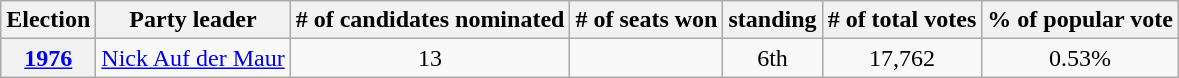<table class="wikitable" style="text-align:center">
<tr>
<th>Election</th>
<th>Party leader</th>
<th># of candidates nominated</th>
<th># of seats won</th>
<th>standing</th>
<th># of total votes</th>
<th>% of popular vote</th>
</tr>
<tr>
<th><a href='#'>1976</a></th>
<td><a href='#'>Nick Auf der Maur</a></td>
<td>13</td>
<td></td>
<td>6th</td>
<td>17,762</td>
<td>0.53%</td>
</tr>
</table>
